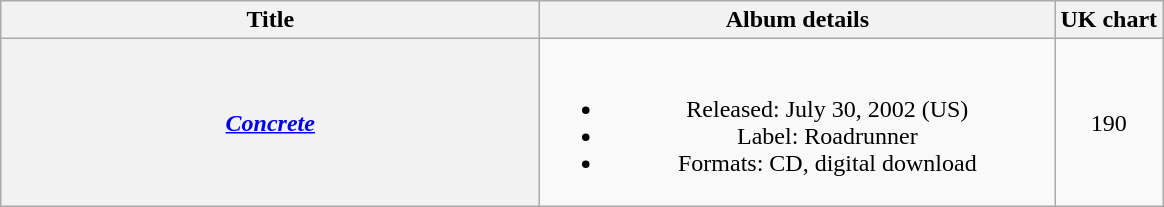<table class="wikitable plainrowheaders" style="text-align:center;">
<tr>
<th scope="col" style="width:22em;">Title</th>
<th scope="col" style="width:21em;">Album details</th>
<th scope="col">UK chart</th>
</tr>
<tr>
<th scope="row"><em><a href='#'>Concrete</a></em></th>
<td><br><ul><li>Released: July 30, 2002 <span>(US)</span></li><li>Label: Roadrunner</li><li>Formats: CD, digital download</li></ul></td>
<td>190</td>
</tr>
</table>
